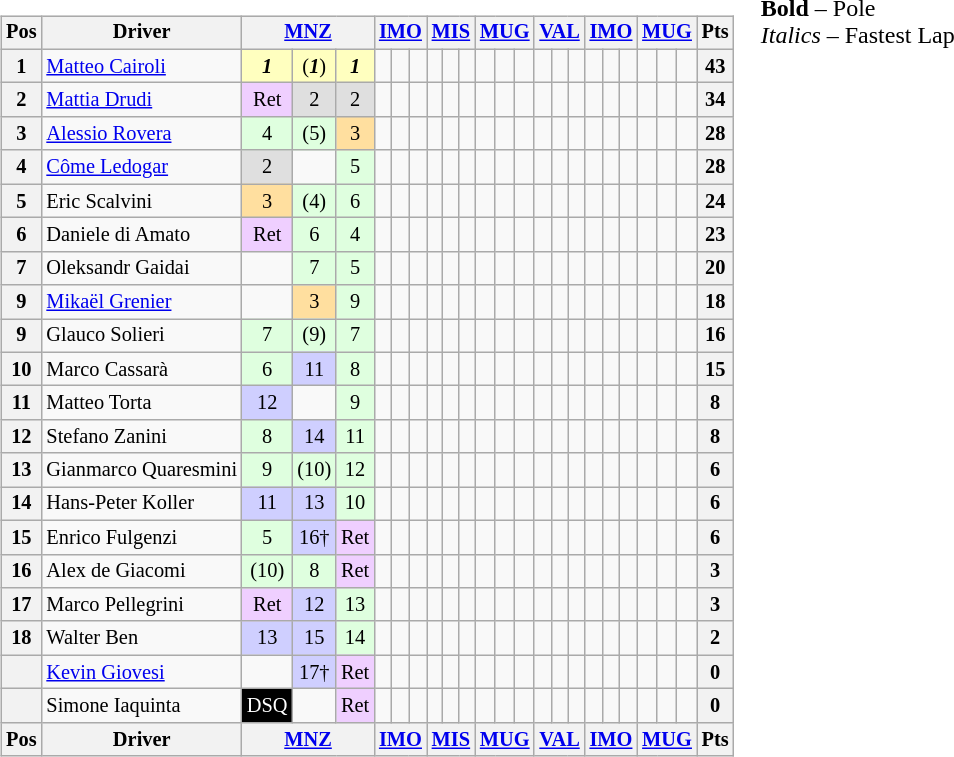<table>
<tr>
<td><br><table class="wikitable" style="font-size:85%; text-align:center">
<tr valign="top">
<th valign="middle">Pos</th>
<th valign="middle">Driver</th>
<th colspan=3><a href='#'>MNZ</a><br></th>
<th colspan=3><a href='#'>IMO</a><br></th>
<th colspan=3><a href='#'>MIS</a><br></th>
<th colspan=3><a href='#'>MUG</a><br></th>
<th colspan=3><a href='#'>VAL</a><br></th>
<th colspan=3><a href='#'>IMO</a><br></th>
<th colspan=3><a href='#'>MUG</a><br></th>
<th valign="middle">Pts</th>
</tr>
<tr>
<th>1</th>
<td align=left> <a href='#'>Matteo Cairoli</a></td>
<td style="background:#ffffbf;"><strong><em>1</em></strong></td>
<td style="background:#ffffbf;">(<strong><em>1</em></strong>)</td>
<td style="background:#ffffbf;"><strong><em>1</em></strong></td>
<td></td>
<td></td>
<td></td>
<td></td>
<td></td>
<td></td>
<td></td>
<td></td>
<td></td>
<td></td>
<td></td>
<td></td>
<td></td>
<td></td>
<td></td>
<td></td>
<td></td>
<td></td>
<th>43</th>
</tr>
<tr>
<th>2</th>
<td align=left> <a href='#'>Mattia Drudi</a></td>
<td style="background:#efcfff;">Ret</td>
<td style="background:#dfdfdf;">2</td>
<td style="background:#dfdfdf;">2</td>
<td></td>
<td></td>
<td></td>
<td></td>
<td></td>
<td></td>
<td></td>
<td></td>
<td></td>
<td></td>
<td></td>
<td></td>
<td></td>
<td></td>
<td></td>
<td></td>
<td></td>
<td></td>
<th>34</th>
</tr>
<tr>
<th>3</th>
<td align=left> <a href='#'>Alessio Rovera</a></td>
<td style="background:#dfffdf;">4</td>
<td style="background:#dfffdf;">(5)</td>
<td style="background:#ffdf9f;">3</td>
<td></td>
<td></td>
<td></td>
<td></td>
<td></td>
<td></td>
<td></td>
<td></td>
<td></td>
<td></td>
<td></td>
<td></td>
<td></td>
<td></td>
<td></td>
<td></td>
<td></td>
<td></td>
<th>28</th>
</tr>
<tr>
<th>4</th>
<td align=left> <a href='#'>Côme Ledogar</a></td>
<td style="background:#dfdfdf;">2</td>
<td></td>
<td style="background:#dfffdf;">5</td>
<td></td>
<td></td>
<td></td>
<td></td>
<td></td>
<td></td>
<td></td>
<td></td>
<td></td>
<td></td>
<td></td>
<td></td>
<td></td>
<td></td>
<td></td>
<td></td>
<td></td>
<td></td>
<th>28</th>
</tr>
<tr>
<th>5</th>
<td align=left> Eric Scalvini</td>
<td style="background:#ffdf9f;">3</td>
<td style="background:#dfffdf;">(4)</td>
<td style="background:#dfffdf;">6</td>
<td></td>
<td></td>
<td></td>
<td></td>
<td></td>
<td></td>
<td></td>
<td></td>
<td></td>
<td></td>
<td></td>
<td></td>
<td></td>
<td></td>
<td></td>
<td></td>
<td></td>
<td></td>
<th>24</th>
</tr>
<tr>
<th>6</th>
<td align=left> Daniele di Amato</td>
<td style="background:#efcfff;">Ret</td>
<td style="background:#dfffdf;">6</td>
<td style="background:#dfffdf;">4</td>
<td></td>
<td></td>
<td></td>
<td></td>
<td></td>
<td></td>
<td></td>
<td></td>
<td></td>
<td></td>
<td></td>
<td></td>
<td></td>
<td></td>
<td></td>
<td></td>
<td></td>
<td></td>
<th>23</th>
</tr>
<tr>
<th>7</th>
<td align=left> Oleksandr Gaidai</td>
<td></td>
<td style="background:#dfffdf;">7</td>
<td style="background:#dfffdf;">5</td>
<td></td>
<td></td>
<td></td>
<td></td>
<td></td>
<td></td>
<td></td>
<td></td>
<td></td>
<td></td>
<td></td>
<td></td>
<td></td>
<td></td>
<td></td>
<td></td>
<td></td>
<td></td>
<th>20</th>
</tr>
<tr>
<th>9</th>
<td align=left> <a href='#'>Mikaël Grenier</a></td>
<td></td>
<td style="background:#ffdf9f;">3</td>
<td style="background:#dfffdf;">9</td>
<td></td>
<td></td>
<td></td>
<td></td>
<td></td>
<td></td>
<td></td>
<td></td>
<td></td>
<td></td>
<td></td>
<td></td>
<td></td>
<td></td>
<td></td>
<td></td>
<td></td>
<td></td>
<th>18</th>
</tr>
<tr>
<th>9</th>
<td align=left> Glauco Solieri</td>
<td style="background:#dfffdf;">7</td>
<td style="background:#dfffdf;">(9)</td>
<td style="background:#dfffdf;">7</td>
<td></td>
<td></td>
<td></td>
<td></td>
<td></td>
<td></td>
<td></td>
<td></td>
<td></td>
<td></td>
<td></td>
<td></td>
<td></td>
<td></td>
<td></td>
<td></td>
<td></td>
<td></td>
<th>16</th>
</tr>
<tr>
<th>10</th>
<td align=left> Marco Cassarà</td>
<td style="background:#dfffdf;">6</td>
<td style="background:#cfcfff;">11</td>
<td style="background:#dfffdf;">8</td>
<td></td>
<td></td>
<td></td>
<td></td>
<td></td>
<td></td>
<td></td>
<td></td>
<td></td>
<td></td>
<td></td>
<td></td>
<td></td>
<td></td>
<td></td>
<td></td>
<td></td>
<td></td>
<th>15</th>
</tr>
<tr>
<th>11</th>
<td align=left> Matteo Torta</td>
<td style="background:#cfcfff;">12</td>
<td></td>
<td style="background:#dfffdf;">9</td>
<td></td>
<td></td>
<td></td>
<td></td>
<td></td>
<td></td>
<td></td>
<td></td>
<td></td>
<td></td>
<td></td>
<td></td>
<td></td>
<td></td>
<td></td>
<td></td>
<td></td>
<td></td>
<th>8</th>
</tr>
<tr>
<th>12</th>
<td align=left> Stefano Zanini</td>
<td style="background:#dfffdf;">8</td>
<td style="background:#cfcfff;">14</td>
<td style="background:#dfffdf;">11</td>
<td></td>
<td></td>
<td></td>
<td></td>
<td></td>
<td></td>
<td></td>
<td></td>
<td></td>
<td></td>
<td></td>
<td></td>
<td></td>
<td></td>
<td></td>
<td></td>
<td></td>
<td></td>
<th>8</th>
</tr>
<tr>
<th>13</th>
<td align=left> Gianmarco Quaresmini</td>
<td style="background:#dfffdf;">9</td>
<td style="background:#dfffdf;">(10)</td>
<td style="background:#dfffdf;">12</td>
<td></td>
<td></td>
<td></td>
<td></td>
<td></td>
<td></td>
<td></td>
<td></td>
<td></td>
<td></td>
<td></td>
<td></td>
<td></td>
<td></td>
<td></td>
<td></td>
<td></td>
<td></td>
<th>6</th>
</tr>
<tr>
<th>14</th>
<td align=left> Hans-Peter Koller</td>
<td style="background:#cfcfff;">11</td>
<td style="background:#cfcfff;">13</td>
<td style="background:#dfffdf;">10</td>
<td></td>
<td></td>
<td></td>
<td></td>
<td></td>
<td></td>
<td></td>
<td></td>
<td></td>
<td></td>
<td></td>
<td></td>
<td></td>
<td></td>
<td></td>
<td></td>
<td></td>
<td></td>
<th>6</th>
</tr>
<tr>
<th>15</th>
<td align=left> Enrico Fulgenzi</td>
<td style="background:#dfffdf;">5</td>
<td style="background:#cfcfff;">16†</td>
<td style="background:#efcfff;">Ret</td>
<td></td>
<td></td>
<td></td>
<td></td>
<td></td>
<td></td>
<td></td>
<td></td>
<td></td>
<td></td>
<td></td>
<td></td>
<td></td>
<td></td>
<td></td>
<td></td>
<td></td>
<td></td>
<th>6</th>
</tr>
<tr>
<th>16</th>
<td align=left> Alex de Giacomi</td>
<td style="background:#dfffdf;">(10)</td>
<td style="background:#dfffdf;">8</td>
<td style="background:#efcfff;">Ret</td>
<td></td>
<td></td>
<td></td>
<td></td>
<td></td>
<td></td>
<td></td>
<td></td>
<td></td>
<td></td>
<td></td>
<td></td>
<td></td>
<td></td>
<td></td>
<td></td>
<td></td>
<td></td>
<th>3</th>
</tr>
<tr>
<th>17</th>
<td align=left> Marco Pellegrini</td>
<td style="background:#efcfff;">Ret</td>
<td style="background:#cfcfff;">12</td>
<td style="background:#dfffdf;">13</td>
<td></td>
<td></td>
<td></td>
<td></td>
<td></td>
<td></td>
<td></td>
<td></td>
<td></td>
<td></td>
<td></td>
<td></td>
<td></td>
<td></td>
<td></td>
<td></td>
<td></td>
<td></td>
<th>3</th>
</tr>
<tr>
<th>18</th>
<td align=left> Walter Ben</td>
<td style="background:#cfcfff;">13</td>
<td style="background:#cfcfff;">15</td>
<td style="background:#dfffdf;">14</td>
<td></td>
<td></td>
<td></td>
<td></td>
<td></td>
<td></td>
<td></td>
<td></td>
<td></td>
<td></td>
<td></td>
<td></td>
<td></td>
<td></td>
<td></td>
<td></td>
<td></td>
<td></td>
<th>2</th>
</tr>
<tr>
<th></th>
<td align=left> <a href='#'>Kevin Giovesi</a></td>
<td></td>
<td style="background:#cfcfff;">17†</td>
<td style="background:#efcfff;">Ret</td>
<td></td>
<td></td>
<td></td>
<td></td>
<td></td>
<td></td>
<td></td>
<td></td>
<td></td>
<td></td>
<td></td>
<td></td>
<td></td>
<td></td>
<td></td>
<td></td>
<td></td>
<td></td>
<th>0</th>
</tr>
<tr>
<th></th>
<td align=left> Simone Iaquinta</td>
<td style="background:#000000; color:white">DSQ</td>
<td></td>
<td style="background:#efcfff;">Ret</td>
<td></td>
<td></td>
<td></td>
<td></td>
<td></td>
<td></td>
<td></td>
<td></td>
<td></td>
<td></td>
<td></td>
<td></td>
<td></td>
<td></td>
<td></td>
<td></td>
<td></td>
<td></td>
<th>0</th>
</tr>
<tr valign="top">
<th valign="middle">Pos</th>
<th valign="middle">Driver</th>
<th colspan=3><a href='#'>MNZ</a><br></th>
<th colspan=3><a href='#'>IMO</a><br></th>
<th colspan=3><a href='#'>MIS</a><br></th>
<th colspan=3><a href='#'>MUG</a><br></th>
<th colspan=3><a href='#'>VAL</a><br></th>
<th colspan=3><a href='#'>IMO</a><br></th>
<th colspan=3><a href='#'>MUG</a><br></th>
<th valign="middle">Pts</th>
</tr>
</table>
</td>
<td valign="top"><br>
<span><strong>Bold</strong> – Pole<br>
<em>Italics</em> – Fastest Lap</span></td>
</tr>
</table>
